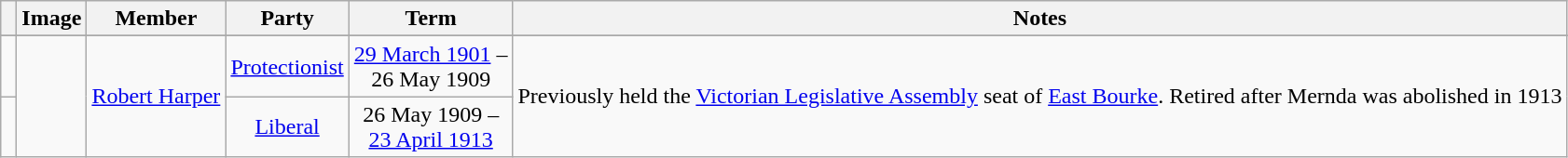<table class=wikitable style="text-align:center">
<tr>
<th></th>
<th>Image</th>
<th>Member</th>
<th>Party</th>
<th>Term</th>
<th>Notes</th>
</tr>
<tr>
</tr>
<tr>
<td> </td>
<td rowspan=2></td>
<td rowspan=2><a href='#'>Robert Harper</a><br></td>
<td><a href='#'>Protectionist</a></td>
<td nowrap><a href='#'>29 March 1901</a> –<br>26 May 1909</td>
<td rowspan=2>Previously held the <a href='#'>Victorian Legislative Assembly</a> seat of <a href='#'>East Bourke</a>. Retired after Mernda was abolished in 1913</td>
</tr>
<tr>
<td> </td>
<td nowrap><a href='#'>Liberal</a></td>
<td nowrap>26 May 1909 –<br><a href='#'>23 April 1913</a></td>
</tr>
</table>
